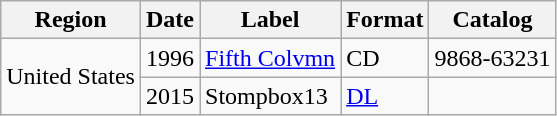<table class="wikitable">
<tr>
<th>Region</th>
<th>Date</th>
<th>Label</th>
<th>Format</th>
<th>Catalog</th>
</tr>
<tr>
<td rowspan="2">United States</td>
<td>1996</td>
<td><a href='#'>Fifth Colvmn</a></td>
<td>CD</td>
<td>9868-63231</td>
</tr>
<tr>
<td>2015</td>
<td>Stompbox13</td>
<td><a href='#'>DL</a></td>
<td></td>
</tr>
</table>
